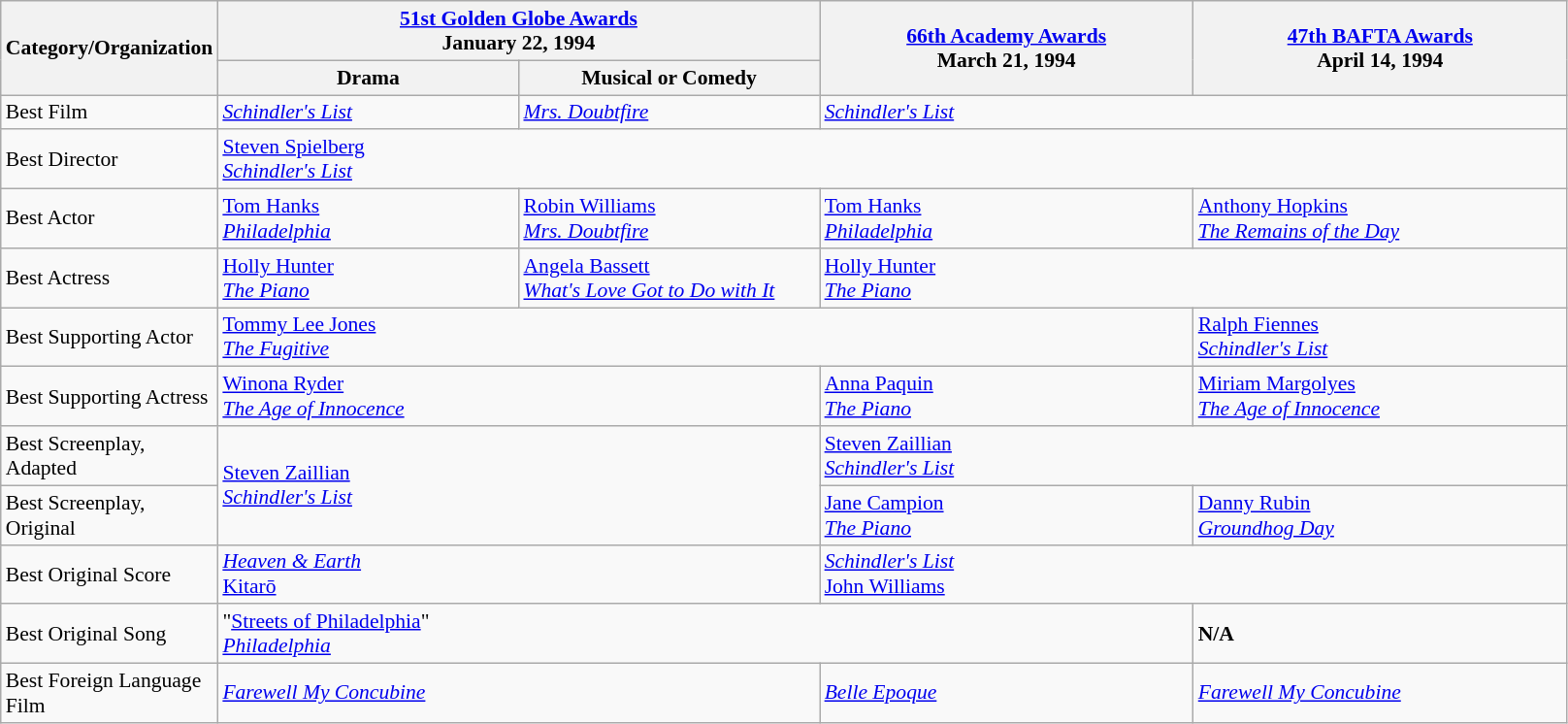<table class="wikitable" style="font-size: 90%;">
<tr>
<th rowspan="2" style="width:20px;">Category/Organization</th>
<th colspan="2" style="width:250px;"><a href='#'>51st Golden Globe Awards</a><br>January 22, 1994</th>
<th rowspan="2" style="width:250px;"><a href='#'>66th Academy Awards</a><br>March 21, 1994</th>
<th rowspan="2" style="width:250px;"><a href='#'>47th BAFTA Awards</a><br>April 14, 1994</th>
</tr>
<tr>
<th width=200>Drama</th>
<th style="width:200px;">Musical or Comedy</th>
</tr>
<tr>
<td>Best Film</td>
<td><em><a href='#'>Schindler's List</a></em></td>
<td><em><a href='#'>Mrs. Doubtfire</a></em></td>
<td colspan="2"><em><a href='#'>Schindler's List</a></em></td>
</tr>
<tr>
<td>Best Director</td>
<td colspan="4"><a href='#'>Steven Spielberg</a><br><em><a href='#'>Schindler's List</a></em></td>
</tr>
<tr>
<td>Best Actor</td>
<td><a href='#'>Tom Hanks</a><br><em><a href='#'>Philadelphia</a></em></td>
<td><a href='#'>Robin Williams</a><br><em><a href='#'>Mrs. Doubtfire</a></em></td>
<td><a href='#'>Tom Hanks</a><br><em><a href='#'>Philadelphia</a></em></td>
<td><a href='#'>Anthony Hopkins</a><br><em><a href='#'>The Remains of the Day</a></em></td>
</tr>
<tr>
<td>Best Actress</td>
<td><a href='#'>Holly Hunter</a><br><em><a href='#'>The Piano</a></em></td>
<td><a href='#'>Angela Bassett</a><br><em><a href='#'>What's Love Got to Do with It</a></em></td>
<td colspan="2"><a href='#'>Holly Hunter</a><br><em><a href='#'>The Piano</a></em></td>
</tr>
<tr>
<td>Best Supporting Actor</td>
<td colspan="3"><a href='#'>Tommy Lee Jones</a><br><em><a href='#'>The Fugitive</a></em></td>
<td><a href='#'>Ralph Fiennes</a><br><em><a href='#'>Schindler's List</a></em></td>
</tr>
<tr>
<td>Best Supporting Actress</td>
<td colspan="2"><a href='#'>Winona Ryder</a><br><em><a href='#'>The Age of Innocence</a></em></td>
<td><a href='#'>Anna Paquin</a><br><em><a href='#'>The Piano</a></em></td>
<td><a href='#'>Miriam Margolyes</a><br><em><a href='#'>The Age of Innocence</a></em></td>
</tr>
<tr>
<td>Best Screenplay, Adapted</td>
<td rowspan="2" colspan="2"><a href='#'>Steven Zaillian</a><br><em><a href='#'>Schindler's List</a></em></td>
<td colspan="2"><a href='#'>Steven Zaillian</a><br><em><a href='#'>Schindler's List</a></em></td>
</tr>
<tr>
<td>Best Screenplay, Original</td>
<td><a href='#'>Jane Campion</a><br><em><a href='#'>The Piano</a></em></td>
<td><a href='#'>Danny Rubin</a><br><em><a href='#'>Groundhog Day</a></em></td>
</tr>
<tr>
<td>Best Original Score</td>
<td colspan="2"><em><a href='#'>Heaven & Earth</a></em><br><a href='#'>Kitarō</a></td>
<td colspan="2"><em><a href='#'>Schindler's List</a></em><br><a href='#'>John Williams</a></td>
</tr>
<tr>
<td>Best Original Song</td>
<td colspan="3">"<a href='#'>Streets of Philadelphia</a>"<br><em><a href='#'>Philadelphia</a></em></td>
<td><strong>N/A</strong></td>
</tr>
<tr>
<td>Best Foreign Language Film</td>
<td colspan="2"><em><a href='#'>Farewell My Concubine</a></em></td>
<td><em><a href='#'>Belle Epoque</a></em></td>
<td><em><a href='#'>Farewell My Concubine</a></em></td>
</tr>
</table>
